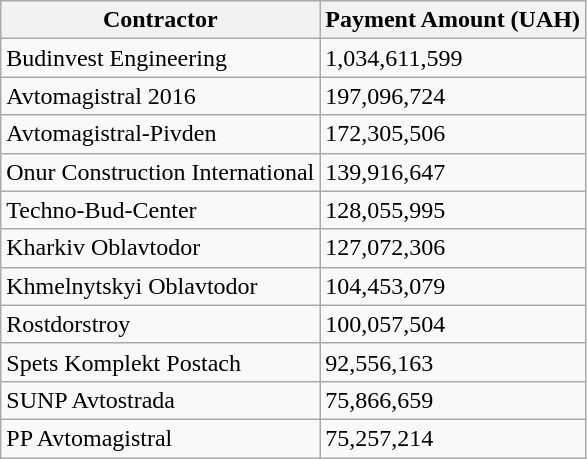<table class="wikitable">
<tr>
<th>Contractor</th>
<th>Payment Amount (UAH)</th>
</tr>
<tr>
<td>Budinvest Engineering</td>
<td>1,034,611,599</td>
</tr>
<tr>
<td>Avtomagistral 2016</td>
<td>197,096,724</td>
</tr>
<tr>
<td>Avtomagistral-Pivden</td>
<td>172,305,506</td>
</tr>
<tr>
<td>Onur Construction International</td>
<td>139,916,647</td>
</tr>
<tr>
<td>Techno-Bud-Center</td>
<td>128,055,995</td>
</tr>
<tr>
<td>Kharkiv Oblavtodor</td>
<td>127,072,306</td>
</tr>
<tr>
<td>Khmelnytskyi Oblavtodor</td>
<td>104,453,079</td>
</tr>
<tr>
<td>Rostdorstroy</td>
<td>100,057,504</td>
</tr>
<tr>
<td>Spets Komplekt Postach</td>
<td>92,556,163</td>
</tr>
<tr>
<td>SUNP Avtostrada</td>
<td>75,866,659</td>
</tr>
<tr>
<td>PP Avtomagistral</td>
<td>75,257,214</td>
</tr>
</table>
